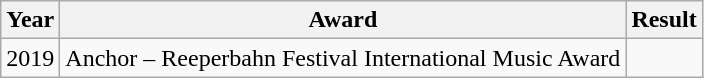<table class="wikitable">
<tr>
<th style="text-align:center;">Year</th>
<th style="text-align:center;">Award</th>
<th style="text-align:center;">Result</th>
</tr>
<tr>
<td>2019</td>
<td>Anchor – Reeperbahn Festival International Music Award</td>
<td></td>
</tr>
</table>
